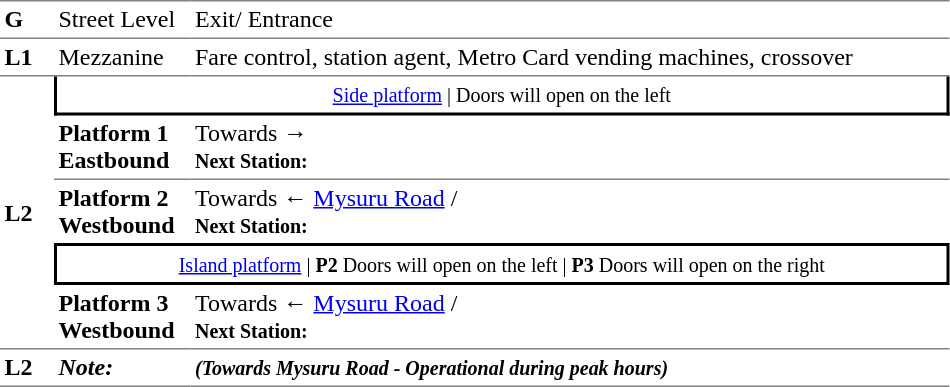<table border="0" cellspacing="0" cellpadding="3">
<tr>
<td width="30" valign="top" style="border-top:solid 1px gray;border-bottom:solid 1px gray;"><strong>G</strong></td>
<td width="85" valign="top" style="border-top:solid 1px gray;border-bottom:solid 1px gray;">Street Level</td>
<td width="500" valign="top" style="border-top:solid 1px gray;border-bottom:solid 1px gray;">Exit/ Entrance</td>
</tr>
<tr>
<td style="border-bottom:solid 1px gray;"><strong>L1</strong></td>
<td style="border-bottom:solid 1px gray;">Mezzanine</td>
<td style="border-bottom:solid 1px gray;">Fare control, station agent, Metro Card vending machines, crossover<br></td>
</tr>
<tr>
<td rowspan="5" style="border-bottom:solid 1px grey;text-align:left;"><strong>L2</strong></td>
<td colspan="2" style="border-right:solid 2px black;border-left:solid 2px black;border-bottom:solid 2px black;text-align:center;"><small><a href='#'>Side platform</a> | Doors will open on the left </small></td>
</tr>
<tr>
<td width="85" style="border-bottom:solid 1px grey;"><span><strong>Platform 1</strong><br><strong>Eastbound</strong></span></td>
<td width="500" style="border-bottom:solid 1px grey;">Towards → <br><small><strong>Next Station:</strong> </small></td>
</tr>
<tr>
<td><span><strong>Platform 2</strong><br><strong>Westbound</strong></span></td>
<td width="500">Towards ← <a href='#'>Mysuru Road</a> / <br><small><strong>Next Station:</strong> </small></td>
</tr>
<tr>
<td colspan="2" style="border-top:solid 2px black;border-right:solid 2px black;border-left:solid 2px black;border-bottom:solid 2px black;text-align:center;"><small><a href='#'>Island platform</a> | <strong>P2</strong> Doors will open on the left | <strong>P3</strong> Doors will open on the right</small> </td>
</tr>
<tr>
<td style="border-bottom:solid 1px gray;" width=85><span><strong>Platform 3</strong><br><strong>Westbound</strong></span></td>
<td style="border-bottom:solid 1px gray;" width="500">Towards ← <a href='#'>Mysuru Road</a> / <br><small><strong>Next Station:</strong> </small></td>
</tr>
<tr>
<td style="border-bottom:solid 1px gray;" width="30" valign="top"><strong>L2</strong></td>
<td style="border-bottom:solid 1px gray;" width="85" valign="top"><strong><em>Note:</em></strong></td>
<td style="border-bottom:solid 1px gray;" width="500" valign="top"><small><strong><em>(Towards Mysuru Road - Operational during peak hours)</em></strong></small></td>
</tr>
<tr>
</tr>
</table>
